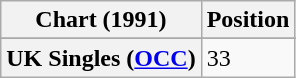<table class="wikitable">
<tr>
<th>Chart (1991)</th>
<th>Position</th>
</tr>
<tr>
</tr>
<tr>
</tr>
<tr>
<th scope="row">UK Singles (<a href='#'>OCC</a>)</th>
<td>33</td>
</tr>
</table>
